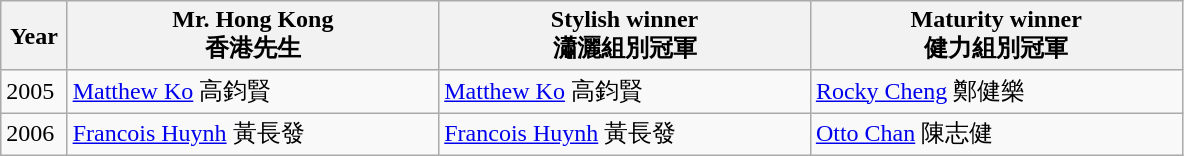<table class="wikitable">
<tr>
<th width="5%">Year</th>
<th width="28%">Mr. Hong Kong <br> 香港先生</th>
<th width="28%">Stylish winner <br> 瀟灑組別冠軍</th>
<th width="28%">Maturity winner <br> 健力組別冠軍</th>
</tr>
<tr>
<td>2005</td>
<td><a href='#'>Matthew Ko</a> 高鈞賢</td>
<td><a href='#'>Matthew Ko</a> 高鈞賢</td>
<td><a href='#'>Rocky Cheng</a> 鄭健樂</td>
</tr>
<tr>
<td>2006</td>
<td><a href='#'>Francois Huynh</a> 黃長發</td>
<td><a href='#'>Francois Huynh</a> 黃長發</td>
<td><a href='#'>Otto Chan</a> 陳志健</td>
</tr>
</table>
